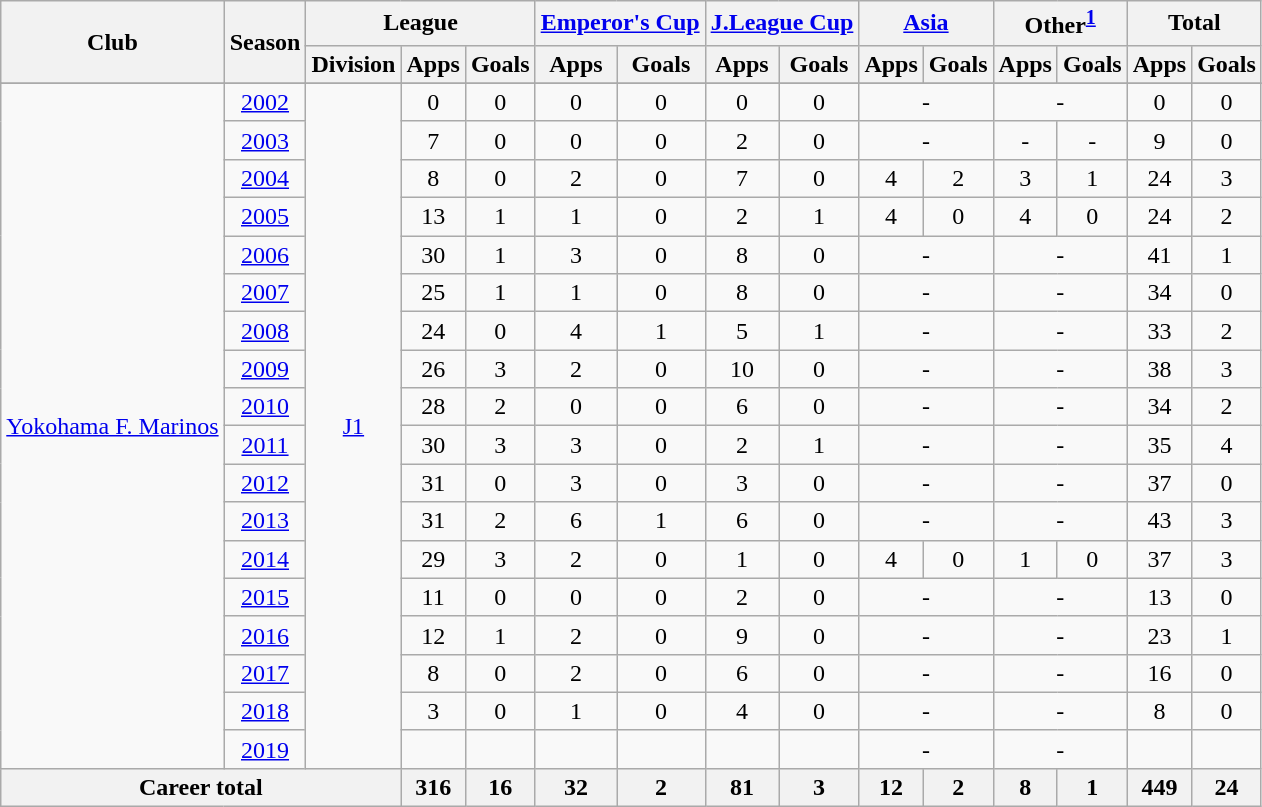<table class="wikitable" style="text-align:center;">
<tr>
<th rowspan="2">Club</th>
<th rowspan="2">Season</th>
<th colspan="3">League</th>
<th colspan=2><a href='#'>Emperor's Cup</a></th>
<th colspan=2><a href='#'>J.League Cup</a></th>
<th colspan=2><a href='#'>Asia</a></th>
<th colspan=2>Other<sup><a href='#'>1</a></sup></th>
<th colspan=2>Total</th>
</tr>
<tr>
<th>Division</th>
<th>Apps</th>
<th>Goals</th>
<th>Apps</th>
<th>Goals</th>
<th>Apps</th>
<th>Goals</th>
<th>Apps</th>
<th>Goals</th>
<th>Apps</th>
<th>Goals</th>
<th>Apps</th>
<th>Goals</th>
</tr>
<tr>
</tr>
<tr>
<td rowspan="18"><a href='#'>Yokohama F. Marinos</a></td>
<td><a href='#'>2002</a></td>
<td rowspan="18"><a href='#'>J1</a></td>
<td>0</td>
<td>0</td>
<td>0</td>
<td>0</td>
<td>0</td>
<td>0</td>
<td colspan="2">-</td>
<td colspan="2">-</td>
<td>0</td>
<td>0</td>
</tr>
<tr>
<td><a href='#'>2003</a></td>
<td>7</td>
<td>0</td>
<td>0</td>
<td>0</td>
<td>2</td>
<td>0</td>
<td colspan="2">-</td>
<td>-</td>
<td>-</td>
<td>9</td>
<td>0</td>
</tr>
<tr>
<td><a href='#'>2004</a></td>
<td>8</td>
<td>0</td>
<td>2</td>
<td>0</td>
<td>7</td>
<td>0</td>
<td>4</td>
<td>2</td>
<td>3</td>
<td>1</td>
<td>24</td>
<td>3</td>
</tr>
<tr>
<td><a href='#'>2005</a></td>
<td>13</td>
<td>1</td>
<td>1</td>
<td>0</td>
<td>2</td>
<td>1</td>
<td>4</td>
<td>0</td>
<td>4</td>
<td>0</td>
<td>24</td>
<td>2</td>
</tr>
<tr>
<td><a href='#'>2006</a></td>
<td>30</td>
<td>1</td>
<td>3</td>
<td>0</td>
<td>8</td>
<td>0</td>
<td colspan="2">-</td>
<td colspan="2">-</td>
<td>41</td>
<td>1</td>
</tr>
<tr>
<td><a href='#'>2007</a></td>
<td>25</td>
<td>1</td>
<td>1</td>
<td>0</td>
<td>8</td>
<td>0</td>
<td colspan="2">-</td>
<td colspan="2">-</td>
<td>34</td>
<td>0</td>
</tr>
<tr>
<td><a href='#'>2008</a></td>
<td>24</td>
<td>0</td>
<td>4</td>
<td>1</td>
<td>5</td>
<td>1</td>
<td colspan="2">-</td>
<td colspan="2">-</td>
<td>33</td>
<td>2</td>
</tr>
<tr>
<td><a href='#'>2009</a></td>
<td>26</td>
<td>3</td>
<td>2</td>
<td>0</td>
<td>10</td>
<td>0</td>
<td colspan="2">-</td>
<td colspan="2">-</td>
<td>38</td>
<td>3</td>
</tr>
<tr>
<td><a href='#'>2010</a></td>
<td>28</td>
<td>2</td>
<td>0</td>
<td>0</td>
<td>6</td>
<td>0</td>
<td colspan="2">-</td>
<td colspan="2">-</td>
<td>34</td>
<td>2</td>
</tr>
<tr>
<td><a href='#'>2011</a></td>
<td>30</td>
<td>3</td>
<td>3</td>
<td>0</td>
<td>2</td>
<td>1</td>
<td colspan="2">-</td>
<td colspan="2">-</td>
<td>35</td>
<td>4</td>
</tr>
<tr>
<td><a href='#'>2012</a></td>
<td>31</td>
<td>0</td>
<td>3</td>
<td>0</td>
<td>3</td>
<td>0</td>
<td colspan="2">-</td>
<td colspan="2">-</td>
<td>37</td>
<td>0</td>
</tr>
<tr>
<td><a href='#'>2013</a></td>
<td>31</td>
<td>2</td>
<td>6</td>
<td>1</td>
<td>6</td>
<td>0</td>
<td colspan="2">-</td>
<td colspan="2">-</td>
<td>43</td>
<td>3</td>
</tr>
<tr>
<td><a href='#'>2014</a></td>
<td>29</td>
<td>3</td>
<td>2</td>
<td>0</td>
<td>1</td>
<td>0</td>
<td>4</td>
<td>0</td>
<td>1</td>
<td>0</td>
<td>37</td>
<td>3</td>
</tr>
<tr>
<td><a href='#'>2015</a></td>
<td>11</td>
<td>0</td>
<td>0</td>
<td>0</td>
<td>2</td>
<td>0</td>
<td colspan="2">-</td>
<td colspan="2">-</td>
<td>13</td>
<td>0</td>
</tr>
<tr>
<td><a href='#'>2016</a></td>
<td>12</td>
<td>1</td>
<td>2</td>
<td>0</td>
<td>9</td>
<td>0</td>
<td colspan="2">-</td>
<td colspan="2">-</td>
<td>23</td>
<td>1</td>
</tr>
<tr>
<td><a href='#'>2017</a></td>
<td>8</td>
<td>0</td>
<td>2</td>
<td>0</td>
<td>6</td>
<td>0</td>
<td colspan="2">-</td>
<td colspan="2">-</td>
<td>16</td>
<td>0</td>
</tr>
<tr>
<td><a href='#'>2018</a></td>
<td>3</td>
<td>0</td>
<td>1</td>
<td>0</td>
<td>4</td>
<td>0</td>
<td colspan="2">-</td>
<td colspan="2">-</td>
<td>8</td>
<td>0</td>
</tr>
<tr>
<td><a href='#'>2019</a></td>
<td></td>
<td></td>
<td></td>
<td></td>
<td></td>
<td></td>
<td colspan="2">-</td>
<td colspan="2">-</td>
<td></td>
<td></td>
</tr>
<tr>
<th colspan="3">Career total</th>
<th>316</th>
<th>16</th>
<th>32</th>
<th>2</th>
<th>81</th>
<th>3</th>
<th>12</th>
<th>2</th>
<th>8</th>
<th>1</th>
<th>449</th>
<th>24</th>
</tr>
</table>
